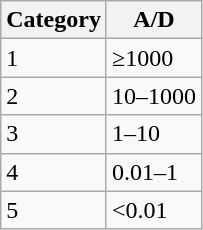<table class="wikitable">
<tr>
<th>Category</th>
<th>A/D</th>
</tr>
<tr>
<td>1</td>
<td>≥1000</td>
</tr>
<tr>
<td>2</td>
<td>10–1000</td>
</tr>
<tr>
<td>3</td>
<td>1–10</td>
</tr>
<tr>
<td>4</td>
<td>0.01–1</td>
</tr>
<tr>
<td>5</td>
<td><0.01</td>
</tr>
</table>
